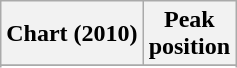<table class="wikitable sortable plainrowheaders" style="text-align:center">
<tr>
<th scope="col">Chart (2010)</th>
<th scope="col">Peak<br> position</th>
</tr>
<tr>
</tr>
<tr>
</tr>
<tr>
</tr>
<tr>
</tr>
<tr>
</tr>
<tr>
</tr>
<tr>
</tr>
<tr>
</tr>
<tr>
</tr>
<tr>
</tr>
<tr>
</tr>
<tr>
</tr>
</table>
